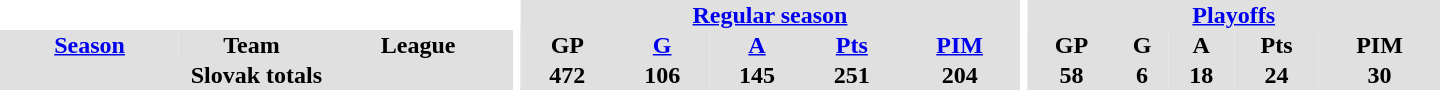<table border="0" cellpadding="1" cellspacing="0" style="text-align:center; width:60em">
<tr bgcolor="#e0e0e0">
<th colspan="3" bgcolor="#ffffff"></th>
<th rowspan="99" bgcolor="#ffffff"></th>
<th colspan="5"><a href='#'>Regular season</a></th>
<th rowspan="99" bgcolor="#ffffff"></th>
<th colspan="5"><a href='#'>Playoffs</a></th>
</tr>
<tr bgcolor="#e0e0e0">
<th><a href='#'>Season</a></th>
<th>Team</th>
<th>League</th>
<th>GP</th>
<th><a href='#'>G</a></th>
<th><a href='#'>A</a></th>
<th><a href='#'>Pts</a></th>
<th><a href='#'>PIM</a></th>
<th>GP</th>
<th>G</th>
<th>A</th>
<th>Pts</th>
<th>PIM</th>
</tr>
<tr bgcolor="#e0e0e0">
<th colspan="3">Slovak totals</th>
<th>472</th>
<th>106</th>
<th>145</th>
<th>251</th>
<th>204</th>
<th>58</th>
<th>6</th>
<th>18</th>
<th>24</th>
<th>30</th>
</tr>
</table>
